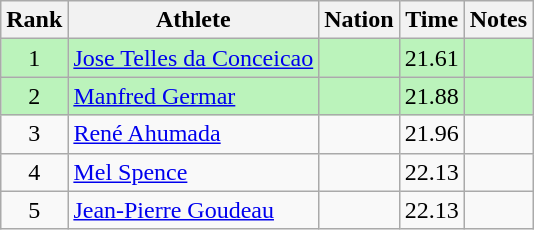<table class="wikitable sortable" style="text-align:center">
<tr>
<th>Rank</th>
<th>Athlete</th>
<th>Nation</th>
<th>Time</th>
<th>Notes</th>
</tr>
<tr bgcolor=bbf3bb>
<td>1</td>
<td align=left><a href='#'>Jose Telles da Conceicao</a></td>
<td align=left></td>
<td>21.61</td>
<td></td>
</tr>
<tr bgcolor=bbf3bb>
<td>2</td>
<td align=left><a href='#'>Manfred Germar</a></td>
<td align=left></td>
<td>21.88</td>
<td></td>
</tr>
<tr>
<td>3</td>
<td align=left><a href='#'>René Ahumada</a></td>
<td align=left></td>
<td>21.96</td>
<td></td>
</tr>
<tr>
<td>4</td>
<td align=left><a href='#'>Mel Spence</a></td>
<td align=left></td>
<td>22.13</td>
<td></td>
</tr>
<tr>
<td>5</td>
<td align=left><a href='#'>Jean-Pierre Goudeau</a></td>
<td align=left></td>
<td>22.13</td>
<td></td>
</tr>
</table>
